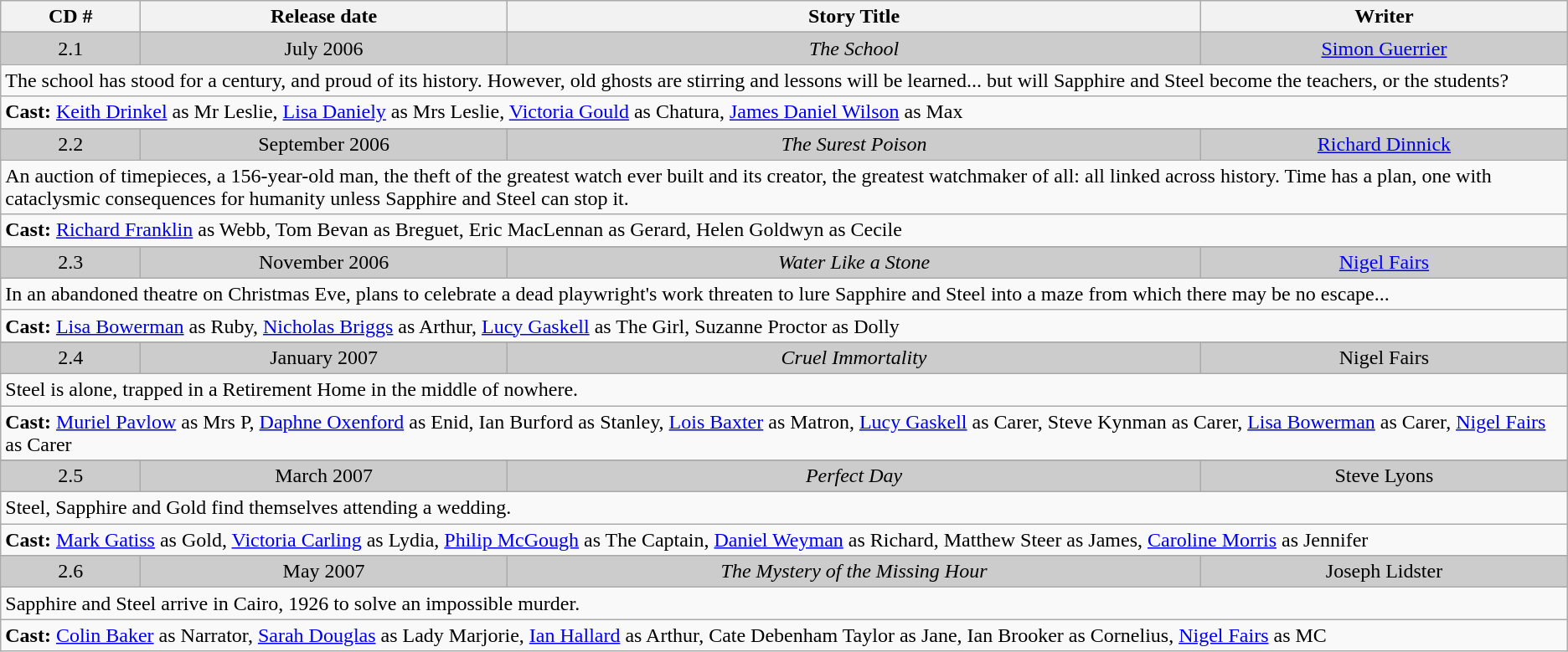<table class="wikitable">
<tr>
<th>CD #</th>
<th>Release date</th>
<th>Story Title</th>
<th>Writer</th>
</tr>
<tr>
</tr>
<tr style="text-align:center; background:#ccc;">
<td style="text-align:center;">2.1</td>
<td style="text-align:center;">July 2006</td>
<td style="text-align:center;"><em>The School</em></td>
<td style="text-align:center;"><a href='#'>Simon Guerrier</a></td>
</tr>
<tr style="text-align:left;">
<td colspan="4">The school has stood for a century, and proud of its history. However, old ghosts are stirring and lessons will be learned... but will Sapphire and Steel become the teachers, or the students?</td>
</tr>
<tr style="text-align:left;">
<td colspan="4"><strong>Cast:</strong> <a href='#'>Keith Drinkel</a> as Mr Leslie, <a href='#'>Lisa Daniely</a> as Mrs Leslie, <a href='#'>Victoria Gould</a> as Chatura, <a href='#'>James Daniel Wilson</a> as Max</td>
</tr>
<tr>
</tr>
<tr style="text-align:center; background:#ccc;">
<td style="text-align:center;">2.2</td>
<td style="text-align:center;">September 2006</td>
<td style="text-align:center;"><em>The Surest Poison</em></td>
<td style="text-align:center;"><a href='#'>Richard Dinnick</a></td>
</tr>
<tr style="text-align:left;">
<td colspan="4">An auction of timepieces, a 156-year-old man, the theft of the greatest watch ever built and its creator, the greatest watchmaker of all: all linked across history. Time has a plan, one with cataclysmic consequences for humanity unless Sapphire and Steel can stop it.</td>
</tr>
<tr style="text-align:left;">
<td colspan="4"><strong>Cast:</strong> <a href='#'>Richard Franklin</a> as Webb, Tom Bevan as Breguet, Eric MacLennan as Gerard, Helen Goldwyn as Cecile</td>
</tr>
<tr>
</tr>
<tr style="text-align:center; background:#ccc;">
<td style="text-align:center;">2.3</td>
<td style="text-align:center;">November 2006</td>
<td style="text-align:center;"><em>Water Like a Stone</em></td>
<td style="text-align:center;"><a href='#'>Nigel Fairs</a></td>
</tr>
<tr style="text-align:left;">
<td colspan="4">In an abandoned theatre on Christmas Eve, plans to celebrate a dead playwright's work threaten to lure Sapphire and Steel into a maze from which there may be no escape... <br></td>
</tr>
<tr style="text-align:left;">
<td colspan="4"><strong>Cast:</strong> <a href='#'>Lisa Bowerman</a> as Ruby, <a href='#'>Nicholas Briggs</a> as Arthur, <a href='#'>Lucy Gaskell</a> as The Girl, Suzanne Proctor as Dolly</td>
</tr>
<tr>
</tr>
<tr style="text-align:center; background:#ccc;">
<td style="text-align:center;">2.4</td>
<td style="text-align:center;">January 2007</td>
<td style="text-align:center;"><em>Cruel Immortality</em></td>
<td style="text-align:center;">Nigel Fairs</td>
</tr>
<tr style="text-align:left;">
<td colspan="4">Steel is alone, trapped in a Retirement Home in the middle of nowhere. <br></td>
</tr>
<tr style="text-align:left;">
<td colspan="4"><strong>Cast:</strong> <a href='#'>Muriel Pavlow</a> as Mrs P, <a href='#'>Daphne Oxenford</a> as Enid, Ian Burford as Stanley, <a href='#'>Lois Baxter</a> as Matron, <a href='#'>Lucy Gaskell</a> as Carer, Steve Kynman as Carer, <a href='#'>Lisa Bowerman</a> as Carer, <a href='#'>Nigel Fairs</a> as Carer</td>
</tr>
<tr>
</tr>
<tr style="text-align:center; background:#ccc;">
<td style="text-align:center;">2.5</td>
<td style="text-align:center;">March 2007</td>
<td style="text-align:center;"><em>Perfect Day</em></td>
<td style="text-align:center;">Steve Lyons</td>
</tr>
<tr style="text-align:left;">
<td colspan="4">Steel, Sapphire and Gold find themselves attending a wedding. <br></td>
</tr>
<tr style="text-align:left;">
<td colspan="4"><strong>Cast:</strong> <a href='#'>Mark Gatiss</a> as Gold, <a href='#'>Victoria Carling</a> as Lydia, <a href='#'>Philip McGough</a> as The Captain, <a href='#'>Daniel Weyman</a> as Richard, Matthew Steer as James, <a href='#'>Caroline Morris</a> as Jennifer</td>
</tr>
<tr>
</tr>
<tr style="text-align:center; background:#ccc;">
<td style="text-align:center;">2.6</td>
<td style="text-align:center;">May 2007</td>
<td style="text-align:center;"><em>The Mystery of the Missing Hour</em></td>
<td style="text-align:center;">Joseph Lidster</td>
</tr>
<tr style="text-align:left;">
<td colspan="4">Sapphire and Steel arrive in Cairo, 1926 to solve an impossible murder. <br></td>
</tr>
<tr style="text-align:left;">
<td colspan="4"><strong>Cast:</strong> <a href='#'>Colin Baker</a> as Narrator, <a href='#'>Sarah Douglas</a> as Lady Marjorie, <a href='#'>Ian Hallard</a> as Arthur, Cate Debenham Taylor as Jane, Ian Brooker as Cornelius, <a href='#'>Nigel Fairs</a> as MC</td>
</tr>
</table>
